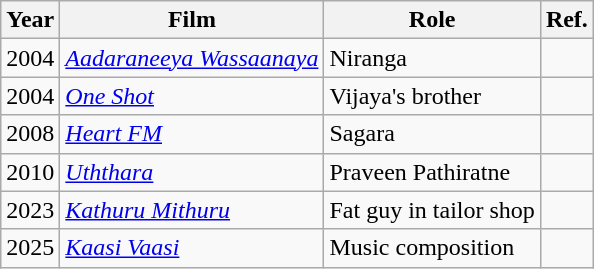<table class="wikitable">
<tr>
<th>Year</th>
<th>Film</th>
<th>Role</th>
<th>Ref.</th>
</tr>
<tr>
<td>2004</td>
<td><em><a href='#'>Aadaraneeya Wassaanaya</a></em></td>
<td>Niranga</td>
<td></td>
</tr>
<tr>
<td>2004</td>
<td><em><a href='#'>One Shot</a></em></td>
<td>Vijaya's brother</td>
<td></td>
</tr>
<tr>
<td>2008</td>
<td><em><a href='#'>Heart FM</a></em></td>
<td>Sagara</td>
<td></td>
</tr>
<tr>
<td>2010</td>
<td><em><a href='#'>Uththara</a></em></td>
<td>Praveen Pathiratne</td>
<td></td>
</tr>
<tr>
<td>2023</td>
<td><em><a href='#'>Kathuru Mithuru</a></em></td>
<td>Fat guy in tailor shop</td>
<td></td>
</tr>
<tr>
<td>2025</td>
<td><em><a href='#'>Kaasi Vaasi</a></em></td>
<td>Music composition</td>
<td></td>
</tr>
</table>
